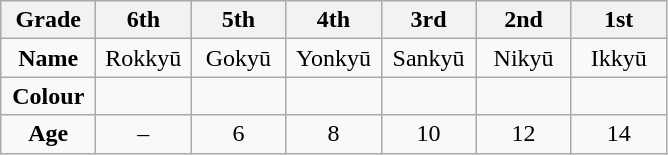<table class="wikitable" style="text-align:center;" summary="This table lists each kyu grade, its name in Japanese, the belt colour associated with it, and the minimum age for promotion to that grade.">
<tr>
<th width="56">Grade</th>
<th width="56">6th</th>
<th width="56">5th</th>
<th width="56">4th</th>
<th width="56">3rd</th>
<th width="56">2nd</th>
<th width="56">1st</th>
</tr>
<tr>
<td><strong>Name</strong></td>
<td>Rokkyū</td>
<td>Gokyū</td>
<td>Yonkyū</td>
<td>Sankyū</td>
<td>Nikyū</td>
<td>Ikkyū</td>
</tr>
<tr>
<td><strong>Colour</strong></td>
<td></td>
<td></td>
<td></td>
<td></td>
<td></td>
<td></td>
</tr>
<tr>
<td><strong>Age</strong></td>
<td>–</td>
<td>6</td>
<td>8</td>
<td>10</td>
<td>12</td>
<td>14</td>
</tr>
</table>
